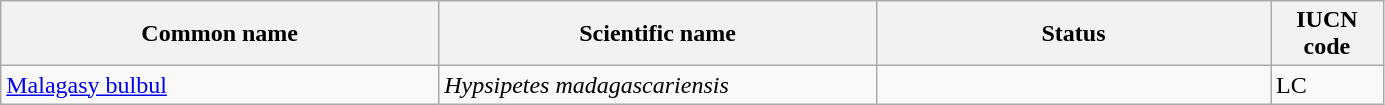<table width=73% class="wikitable sortable">
<tr>
<th width=20%>Common name</th>
<th width=20%>Scientific name</th>
<th width=18%>Status</th>
<th width=5%>IUCN code</th>
</tr>
<tr>
<td><a href='#'>Malagasy bulbul</a></td>
<td><em>Hypsipetes madagascariensis</em></td>
<td></td>
<td>LC</td>
</tr>
</table>
